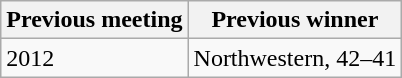<table class="wikitable">
<tr>
<th>Previous meeting</th>
<th>Previous winner</th>
</tr>
<tr>
<td>2012</td>
<td>Northwestern, 42–41</td>
</tr>
</table>
